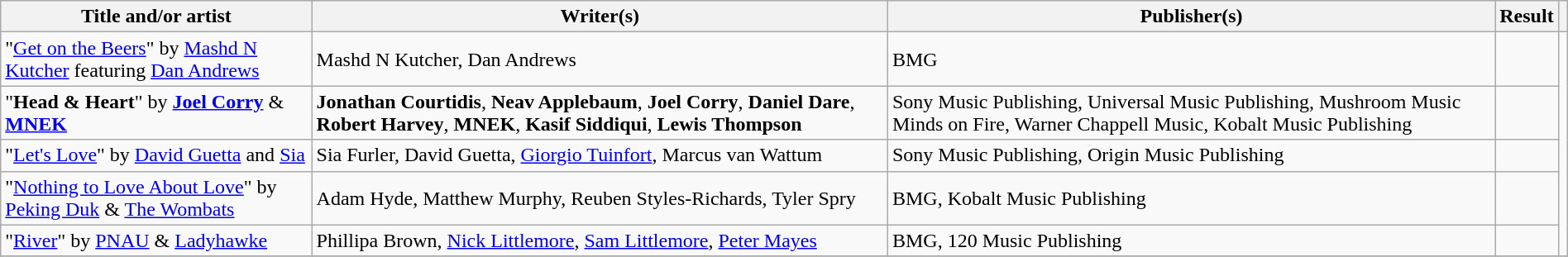<table class="wikitable" width=100%>
<tr>
<th scope="col">Title and/or artist</th>
<th scope="col">Writer(s)</th>
<th scope="col">Publisher(s)</th>
<th scope="col">Result</th>
<th scope="col"></th>
</tr>
<tr>
<td>"<a href='#'>Get on the Beers</a>" by <a href='#'>Mashd N Kutcher</a> featuring <a href='#'>Dan Andrews</a></td>
<td>Mashd N Kutcher, Dan Andrews</td>
<td>BMG</td>
<td></td>
<td rowspan="5"></td>
</tr>
<tr>
<td>"<strong>Head & Heart</strong>" by <strong><a href='#'>Joel Corry</a></strong> & <strong><a href='#'>MNEK</a></strong></td>
<td><strong>Jonathan Courtidis</strong>, <strong>Neav Applebaum</strong>, <strong>Joel Corry</strong>, <strong>Daniel Dare</strong>, <strong>Robert Harvey</strong>, <strong>MNEK</strong>, <strong>Kasif Siddiqui</strong>, <strong>Lewis Thompson</strong></td>
<td>Sony Music Publishing, Universal Music Publishing, Mushroom Music  Minds on Fire, Warner Chappell Music, Kobalt Music Publishing</td>
<td></td>
</tr>
<tr>
<td>"<a href='#'>Let's Love</a>" by <a href='#'>David Guetta</a> and <a href='#'>Sia</a></td>
<td>Sia Furler, David Guetta, <a href='#'>Giorgio Tuinfort</a>, Marcus van Wattum</td>
<td>Sony Music Publishing, Origin Music Publishing</td>
<td></td>
</tr>
<tr>
<td>"<a href='#'>Nothing to Love About Love</a>" by <a href='#'>Peking Duk</a> & <a href='#'>The Wombats</a></td>
<td>Adam Hyde, Matthew Murphy, Reuben Styles-Richards, Tyler Spry</td>
<td>BMG, Kobalt Music Publishing</td>
<td></td>
</tr>
<tr>
<td>"<a href='#'>River</a>" by <a href='#'>PNAU</a> & <a href='#'>Ladyhawke</a></td>
<td>Phillipa Brown, <a href='#'>Nick Littlemore</a>, <a href='#'>Sam Littlemore</a>, <a href='#'>Peter Mayes</a></td>
<td>BMG, 120 Music Publishing</td>
<td></td>
</tr>
<tr>
</tr>
</table>
